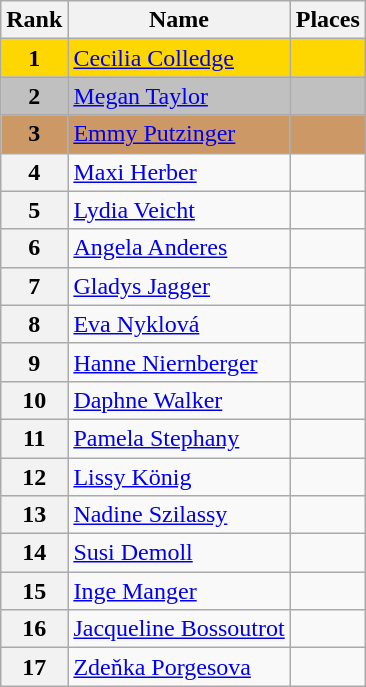<table class="wikitable">
<tr>
<th>Rank</th>
<th>Name</th>
<th>Places</th>
</tr>
<tr bgcolor="gold">
<td align="center"><strong>1</strong></td>
<td> <a href='#'>Cecilia Colledge</a></td>
<td></td>
</tr>
<tr bgcolor="silver">
<td align="center"><strong>2</strong></td>
<td> <a href='#'>Megan Taylor</a></td>
<td></td>
</tr>
<tr bgcolor="cc9966">
<td align="center"><strong>3</strong></td>
<td> <a href='#'>Emmy Putzinger</a></td>
<td></td>
</tr>
<tr>
<th>4</th>
<td> <a href='#'>Maxi Herber</a></td>
<td></td>
</tr>
<tr>
<th>5</th>
<td> <a href='#'>Lydia Veicht</a></td>
<td></td>
</tr>
<tr>
<th>6</th>
<td> <a href='#'>Angela Anderes</a></td>
<td></td>
</tr>
<tr>
<th>7</th>
<td> <a href='#'>Gladys Jagger</a></td>
<td></td>
</tr>
<tr>
<th>8</th>
<td> <a href='#'>Eva Nyklová</a></td>
<td></td>
</tr>
<tr>
<th>9</th>
<td> <a href='#'>Hanne Niernberger</a></td>
<td></td>
</tr>
<tr>
<th>10</th>
<td> <a href='#'>Daphne Walker</a></td>
<td></td>
</tr>
<tr>
<th>11</th>
<td> <a href='#'>Pamela Stephany</a></td>
<td></td>
</tr>
<tr>
<th>12</th>
<td> <a href='#'>Lissy König</a></td>
<td></td>
</tr>
<tr>
<th>13</th>
<td> <a href='#'>Nadine Szilassy</a></td>
<td></td>
</tr>
<tr>
<th>14</th>
<td> <a href='#'>Susi Demoll</a></td>
<td></td>
</tr>
<tr>
<th>15</th>
<td> <a href='#'>Inge Manger</a></td>
<td></td>
</tr>
<tr>
<th>16</th>
<td> <a href='#'>Jacqueline Bossoutrot</a></td>
<td></td>
</tr>
<tr>
<th>17</th>
<td> <a href='#'>Zdeňka Porgesova</a></td>
<td></td>
</tr>
</table>
